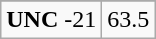<table class="wikitable">
<tr align="center">
</tr>
<tr align="center">
<td><strong>UNC</strong> -21</td>
<td>63.5</td>
</tr>
</table>
